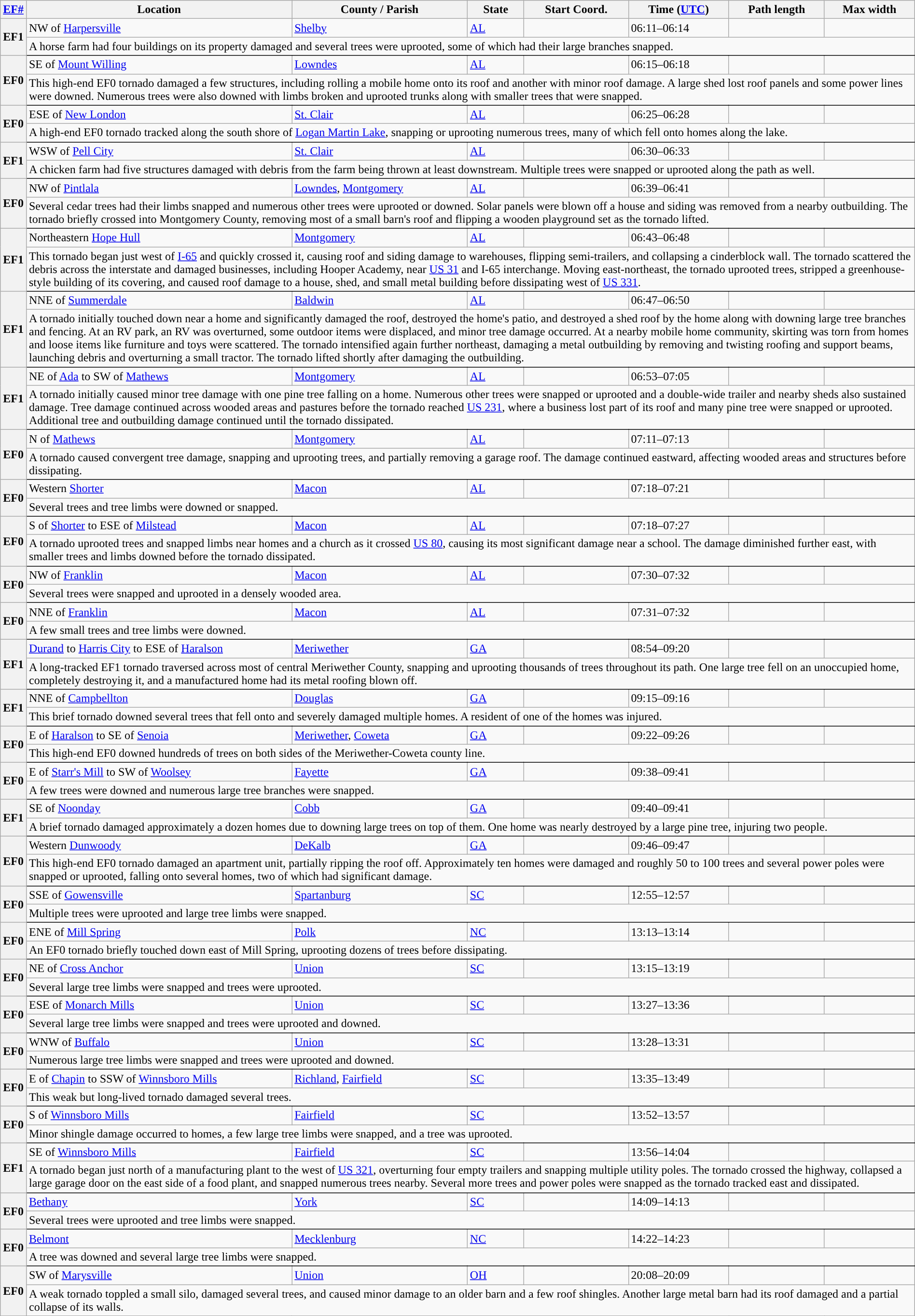<table class="wikitable sortable" style="width:100%;">
<tr>
<th scope="col" width="2%" align="center"><a href='#'>EF#</a></th>
<th scope="col" align="center" class="unsortable">Location</th>
<th scope="col" align="center" class="unsortable">County / Parish</th>
<th scope="col" align="center">State</th>
<th scope="col" align="center">Start Coord.</th>
<th scope="col" align="center">Time (<a href='#'>UTC</a>)</th>
<th scope="col" align="center">Path length</th>
<th scope="col" align="center">Max width</th>
</tr>
<tr>
<th scope="row" rowspan="2" style="background-color:#">EF1</th>
<td>NW of <a href='#'>Harpersville</a></td>
<td><a href='#'>Shelby</a></td>
<td><a href='#'>AL</a></td>
<td></td>
<td>06:11–06:14</td>
<td></td>
<td></td>
</tr>
<tr class="expand-child">
<td colspan="7" style=" border-bottom: 1px solid black;">A horse farm had four buildings on its property damaged and several trees were uprooted, some of which had their large branches snapped.</td>
</tr>
<tr>
<th scope="row" rowspan="2" style="background-color:#">EF0</th>
<td>SE of <a href='#'>Mount Willing</a></td>
<td><a href='#'>Lowndes</a></td>
<td><a href='#'>AL</a></td>
<td></td>
<td>06:15–06:18</td>
<td></td>
<td></td>
</tr>
<tr class="expand-child">
<td colspan="7" style=" border-bottom: 1px solid black;">This high-end EF0 tornado damaged a few structures, including rolling a mobile home onto its roof and another with minor roof damage. A large shed lost roof panels and some power lines were downed. Numerous trees were also downed with limbs broken and uprooted trunks along with smaller trees that were snapped.</td>
</tr>
<tr>
<th scope="row" rowspan="2" style="background-color:#">EF0</th>
<td>ESE of <a href='#'>New London</a></td>
<td><a href='#'>St. Clair</a></td>
<td><a href='#'>AL</a></td>
<td></td>
<td>06:25–06:28</td>
<td></td>
<td></td>
</tr>
<tr class="expand-child">
<td colspan="7" style=" border-bottom: 1px solid black;">A high-end EF0 tornado tracked along the south shore of <a href='#'>Logan Martin Lake</a>, snapping or uprooting numerous trees, many of which fell onto homes along the lake.</td>
</tr>
<tr>
<th scope="row" rowspan="2" style="background-color:#">EF1</th>
<td>WSW of <a href='#'>Pell City</a></td>
<td><a href='#'>St. Clair</a></td>
<td><a href='#'>AL</a></td>
<td></td>
<td>06:30–06:33</td>
<td></td>
<td></td>
</tr>
<tr class="expand-child">
<td colspan="7" style=" border-bottom: 1px solid black;">A chicken farm had five structures damaged with debris from the farm being thrown at least  downstream. Multiple trees were snapped or uprooted along the path as well.</td>
</tr>
<tr>
<th scope="row" rowspan="2" style="background-color:#">EF0</th>
<td>NW of <a href='#'>Pintlala</a></td>
<td><a href='#'>Lowndes</a>, <a href='#'>Montgomery</a></td>
<td><a href='#'>AL</a></td>
<td></td>
<td>06:39–06:41</td>
<td></td>
<td></td>
</tr>
<tr class="expand-child">
<td colspan="7" style=" border-bottom: 1px solid black;">Several cedar trees had their limbs snapped and numerous other trees were uprooted or downed. Solar panels were blown off a house and siding was removed from a nearby outbuilding. The tornado briefly crossed into Montgomery County, removing most of a small barn's roof and flipping a wooden playground set as the tornado lifted.</td>
</tr>
<tr>
<th scope="row" rowspan="2" style="background-color:#">EF1</th>
<td>Northeastern <a href='#'>Hope Hull</a></td>
<td><a href='#'>Montgomery</a></td>
<td><a href='#'>AL</a></td>
<td></td>
<td>06:43–06:48</td>
<td></td>
<td></td>
</tr>
<tr class="expand-child">
<td colspan="7" style=" border-bottom: 1px solid black;">This tornado began just west of <a href='#'>I-65</a> and quickly crossed it, causing roof and siding damage to warehouses, flipping semi-trailers, and collapsing a cinderblock wall. The tornado scattered the debris across the interstate and damaged businesses, including Hooper Academy, near <a href='#'>US 31</a> and I-65 interchange. Moving east-northeast, the tornado uprooted trees, stripped a greenhouse-style building of its covering, and caused roof damage to a house, shed, and small metal building before dissipating west of <a href='#'>US 331</a>.</td>
</tr>
<tr>
<th scope="row" rowspan="2" style="background-color:#">EF1</th>
<td>NNE of <a href='#'>Summerdale</a></td>
<td><a href='#'>Baldwin</a></td>
<td><a href='#'>AL</a></td>
<td></td>
<td>06:47–06:50</td>
<td></td>
<td></td>
</tr>
<tr class="expand-child">
<td colspan="7" style=" border-bottom: 1px solid black;">A tornado initially touched down near a home and significantly damaged the roof, destroyed the home's patio, and destroyed a shed roof by the home along with downing large tree branches and fencing. At an RV park, an RV was overturned, some outdoor items were displaced, and minor tree damage occurred. At a nearby mobile home community, skirting was torn from homes and loose items like furniture and toys were scattered. The tornado intensified again further northeast, damaging a metal outbuilding by removing and twisting roofing and support beams, launching debris and overturning a small tractor. The tornado lifted shortly after damaging the outbuilding.</td>
</tr>
<tr>
<th scope="row" rowspan="2" style="background-color:#">EF1</th>
<td>NE of <a href='#'>Ada</a> to SW of <a href='#'>Mathews</a></td>
<td><a href='#'>Montgomery</a></td>
<td><a href='#'>AL</a></td>
<td></td>
<td>06:53–07:05</td>
<td></td>
<td></td>
</tr>
<tr class="expand-child">
<td colspan="7" style=" border-bottom: 1px solid black;">A tornado initially caused minor tree damage with one pine tree falling on a home. Numerous other trees were snapped or uprooted and a double-wide trailer and nearby sheds also sustained damage. Tree damage continued across wooded areas and pastures before the tornado reached <a href='#'>US 231</a>, where a business lost part of its roof and many pine tree were snapped or uprooted. Additional tree and outbuilding damage continued until the tornado dissipated.</td>
</tr>
<tr>
<th scope="row" rowspan="2" style="background-color:#">EF0</th>
<td>N of <a href='#'>Mathews</a></td>
<td><a href='#'>Montgomery</a></td>
<td><a href='#'>AL</a></td>
<td></td>
<td>07:11–07:13</td>
<td></td>
<td></td>
</tr>
<tr class="expand-child">
<td colspan="7" style=" border-bottom: 1px solid black;">A tornado caused convergent tree damage, snapping and uprooting trees, and partially removing a garage roof. The damage continued eastward, affecting wooded areas and structures before dissipating.</td>
</tr>
<tr>
<th scope="row" rowspan="2" style="background-color:#">EF0</th>
<td>Western <a href='#'>Shorter</a></td>
<td><a href='#'>Macon</a></td>
<td><a href='#'>AL</a></td>
<td></td>
<td>07:18–07:21</td>
<td></td>
<td></td>
</tr>
<tr class="expand-child">
<td colspan="7" style=" border-bottom: 1px solid black;">Several trees and tree limbs were downed or snapped.</td>
</tr>
<tr>
<th scope="row" rowspan="2" style="background-color:#">EF0</th>
<td>S of <a href='#'>Shorter</a> to ESE of <a href='#'>Milstead</a></td>
<td><a href='#'>Macon</a></td>
<td><a href='#'>AL</a></td>
<td></td>
<td>07:18–07:27</td>
<td></td>
<td></td>
</tr>
<tr class="expand-child">
<td colspan="7" style=" border-bottom: 1px solid black;">A tornado uprooted trees and snapped limbs near homes and a church as it crossed <a href='#'>US 80</a>, causing its most significant damage near a school. The damage diminished further east, with smaller trees and limbs downed before the tornado dissipated.</td>
</tr>
<tr>
<th scope="row" rowspan="2" style="background-color:#">EF0</th>
<td>NW of <a href='#'>Franklin</a></td>
<td><a href='#'>Macon</a></td>
<td><a href='#'>AL</a></td>
<td></td>
<td>07:30–07:32</td>
<td></td>
<td></td>
</tr>
<tr class="expand-child">
<td colspan="7" style=" border-bottom: 1px solid black;">Several trees were snapped and uprooted in a densely wooded area.</td>
</tr>
<tr>
<th scope="row" rowspan="2" style="background-color:#">EF0</th>
<td>NNE of <a href='#'>Franklin</a></td>
<td><a href='#'>Macon</a></td>
<td><a href='#'>AL</a></td>
<td></td>
<td>07:31–07:32</td>
<td></td>
<td></td>
</tr>
<tr class="expand-child">
<td colspan="7" style=" border-bottom: 1px solid black;">A few small trees and tree limbs were downed.</td>
</tr>
<tr>
<th scope="row" rowspan="2" style="background-color:#">EF1</th>
<td><a href='#'>Durand</a> to <a href='#'>Harris City</a> to ESE of <a href='#'>Haralson</a></td>
<td><a href='#'>Meriwether</a></td>
<td><a href='#'>GA</a></td>
<td></td>
<td>08:54–09:20</td>
<td></td>
<td></td>
</tr>
<tr class="expand-child">
<td colspan="7" style=" border-bottom: 1px solid black;">A long-tracked EF1 tornado traversed across most of central Meriwether County, snapping and uprooting thousands of trees throughout its path. One large tree fell on an unoccupied home, completely destroying it, and a manufactured home had its metal roofing blown off.</td>
</tr>
<tr>
<th scope="row" rowspan="2" style="background-color:#">EF1</th>
<td>NNE of <a href='#'>Campbellton</a></td>
<td><a href='#'>Douglas</a></td>
<td><a href='#'>GA</a></td>
<td></td>
<td>09:15–09:16</td>
<td></td>
<td></td>
</tr>
<tr class="expand-child">
<td colspan="7" style=" border-bottom: 1px solid black;">This brief tornado downed several trees that fell onto and severely damaged multiple homes. A resident of one of the homes was injured.</td>
</tr>
<tr>
<th scope="row" rowspan="2" style="background-color:#">EF0</th>
<td>E of <a href='#'>Haralson</a> to SE of <a href='#'>Senoia</a></td>
<td><a href='#'>Meriwether</a>, <a href='#'>Coweta</a></td>
<td><a href='#'>GA</a></td>
<td></td>
<td>09:22–09:26</td>
<td></td>
<td></td>
</tr>
<tr class="expand-child">
<td colspan="7" style=" border-bottom: 1px solid black;">This high-end EF0 downed hundreds of trees on both sides of the Meriwether-Coweta county line.</td>
</tr>
<tr>
<th scope="row" rowspan="2" style="background-color:#">EF0</th>
<td>E of <a href='#'>Starr's Mill</a> to SW of <a href='#'>Woolsey</a></td>
<td><a href='#'>Fayette</a></td>
<td><a href='#'>GA</a></td>
<td></td>
<td>09:38–09:41</td>
<td></td>
<td></td>
</tr>
<tr class="expand-child">
<td colspan="7" style=" border-bottom: 1px solid black;">A few trees were downed and numerous large tree branches were snapped.</td>
</tr>
<tr>
<th scope="row" rowspan="2" style="background-color:#">EF1</th>
<td>SE of <a href='#'>Noonday</a></td>
<td><a href='#'>Cobb</a></td>
<td><a href='#'>GA</a></td>
<td></td>
<td>09:40–09:41</td>
<td></td>
<td></td>
</tr>
<tr class="expand-child">
<td colspan="7" style=" border-bottom: 1px solid black;">A brief tornado damaged approximately a dozen homes due to downing large trees on top of them. One home was nearly destroyed by a large pine tree, injuring two people.</td>
</tr>
<tr>
<th scope="row" rowspan="2" style="background-color:#">EF0</th>
<td>Western <a href='#'>Dunwoody</a></td>
<td><a href='#'>DeKalb</a></td>
<td><a href='#'>GA</a></td>
<td></td>
<td>09:46–09:47</td>
<td></td>
<td></td>
</tr>
<tr class="expand-child">
<td colspan="7" style=" border-bottom: 1px solid black;">This high-end EF0 tornado damaged an apartment unit, partially ripping the roof off. Approximately ten homes were damaged and roughly 50 to 100 trees and several power poles were snapped or uprooted, falling onto several homes, two of which had significant damage.</td>
</tr>
<tr>
<th scope="row" rowspan="2" style="background-color:#">EF0</th>
<td>SSE of <a href='#'>Gowensville</a></td>
<td><a href='#'>Spartanburg</a></td>
<td><a href='#'>SC</a></td>
<td></td>
<td>12:55–12:57</td>
<td></td>
<td></td>
</tr>
<tr class="expand-child">
<td colspan="7" style=" border-bottom: 1px solid black;">Multiple trees were uprooted and large tree limbs were snapped.</td>
</tr>
<tr>
<th scope="row" rowspan="2" style="background-color:#">EF0</th>
<td>ENE of <a href='#'>Mill Spring</a></td>
<td><a href='#'>Polk</a></td>
<td><a href='#'>NC</a></td>
<td></td>
<td>13:13–13:14</td>
<td></td>
<td></td>
</tr>
<tr class="expand-child">
<td colspan="7" style=" border-bottom: 1px solid black;">An EF0 tornado briefly touched down east of Mill Spring, uprooting dozens of trees before dissipating.</td>
</tr>
<tr>
<th scope="row" rowspan="2" style="background-color:#">EF0</th>
<td>NE of <a href='#'>Cross Anchor</a></td>
<td><a href='#'>Union</a></td>
<td><a href='#'>SC</a></td>
<td></td>
<td>13:15–13:19</td>
<td></td>
<td></td>
</tr>
<tr class="expand-child">
<td colspan="7" style=" border-bottom: 1px solid black;">Several large tree limbs were snapped and trees were uprooted.</td>
</tr>
<tr>
<th scope="row" rowspan="2" style="background-color:#">EF0</th>
<td>ESE of <a href='#'>Monarch Mills</a></td>
<td><a href='#'>Union</a></td>
<td><a href='#'>SC</a></td>
<td></td>
<td>13:27–13:36</td>
<td></td>
<td></td>
</tr>
<tr class="expand-child">
<td colspan="7" style=" border-bottom: 1px solid black;">Several large tree limbs were snapped and trees were uprooted and downed.</td>
</tr>
<tr>
<th scope="row" rowspan="2" style="background-color:#">EF0</th>
<td>WNW of <a href='#'>Buffalo</a></td>
<td><a href='#'>Union</a></td>
<td><a href='#'>SC</a></td>
<td></td>
<td>13:28–13:31</td>
<td></td>
<td></td>
</tr>
<tr class="expand-child">
<td colspan="7" style=" border-bottom: 1px solid black;">Numerous large tree limbs were snapped and trees were uprooted and downed.</td>
</tr>
<tr>
<th scope="row" rowspan="2" style="background-color:#">EF0</th>
<td>E of <a href='#'>Chapin</a> to SSW of <a href='#'>Winnsboro Mills</a></td>
<td><a href='#'>Richland</a>, <a href='#'>Fairfield</a></td>
<td><a href='#'>SC</a></td>
<td></td>
<td>13:35–13:49</td>
<td></td>
<td></td>
</tr>
<tr class="expand-child">
<td colspan="7" style=" border-bottom: 1px solid black;">This weak but long-lived tornado damaged several trees.</td>
</tr>
<tr>
<th scope="row" rowspan="2" style="background-color:#">EF0</th>
<td>S of <a href='#'>Winnsboro Mills</a></td>
<td><a href='#'>Fairfield</a></td>
<td><a href='#'>SC</a></td>
<td></td>
<td>13:52–13:57</td>
<td></td>
<td></td>
</tr>
<tr class="expand-child">
<td colspan="7" style=" border-bottom: 1px solid black;">Minor shingle damage occurred to homes, a few large tree limbs were snapped, and a tree was uprooted.</td>
</tr>
<tr>
<th scope="row" rowspan="2" style="background-color:#">EF1</th>
<td>SE of <a href='#'>Winnsboro Mills</a></td>
<td><a href='#'>Fairfield</a></td>
<td><a href='#'>SC</a></td>
<td></td>
<td>13:56–14:04</td>
<td></td>
<td></td>
</tr>
<tr class="expand-child">
<td colspan="7" style=" border-bottom: 1px solid black;">A tornado began just north of a manufacturing plant to the west of <a href='#'>US 321</a>, overturning four empty trailers and snapping multiple utility poles. The tornado crossed the highway, collapsed a large garage door on the east side of a food plant, and snapped numerous trees nearby. Several more trees and power poles were snapped as the tornado tracked east and dissipated.</td>
</tr>
<tr>
<th scope="row" rowspan="2" style="background-color:#">EF0</th>
<td><a href='#'>Bethany</a></td>
<td><a href='#'>York</a></td>
<td><a href='#'>SC</a></td>
<td></td>
<td>14:09–14:13</td>
<td></td>
<td></td>
</tr>
<tr class="expand-child">
<td colspan="7" style=" border-bottom: 1px solid black;">Several trees were uprooted and tree limbs were snapped.</td>
</tr>
<tr>
<th scope="row" rowspan="2" style="background-color:#">EF0</th>
<td><a href='#'>Belmont</a></td>
<td><a href='#'>Mecklenburg</a></td>
<td><a href='#'>NC</a></td>
<td></td>
<td>14:22–14:23</td>
<td></td>
<td></td>
</tr>
<tr class="expand-child">
<td colspan="7" style=" border-bottom: 1px solid black;">A tree was downed and several large tree limbs were snapped.</td>
</tr>
<tr>
<th scope="row" rowspan="2" style="background-color:#">EF0</th>
<td>SW of <a href='#'>Marysville</a></td>
<td><a href='#'>Union</a></td>
<td><a href='#'>OH</a></td>
<td></td>
<td>20:08–20:09</td>
<td></td>
<td></td>
</tr>
<tr class="expand-child">
<td colspan="7" style=" border-bottom: 1px solid black;">A weak tornado toppled a small silo, damaged several trees, and caused minor damage to an older barn and a few roof shingles. Another large metal barn had its roof damaged and a partial collapse of its walls.</td>
</tr>
<tr>
</tr>
</table>
